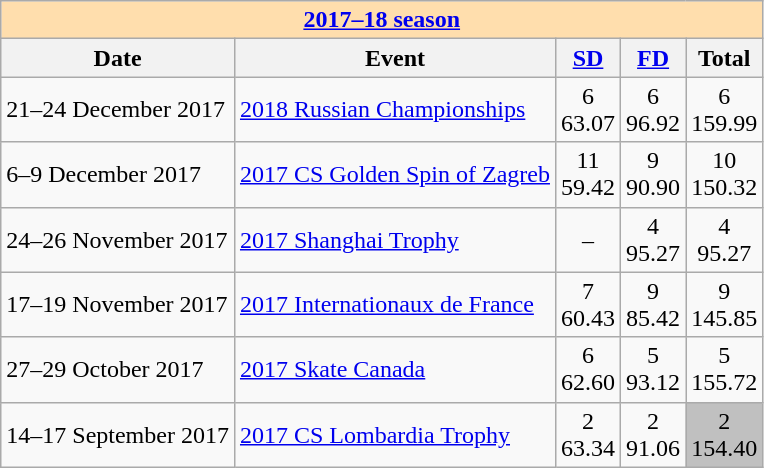<table class="wikitable">
<tr>
<td style="background-color: #ffdead; " colspan=6 align=center><a href='#'><strong>2017–18 season</strong></a></td>
</tr>
<tr>
<th>Date</th>
<th>Event</th>
<th><a href='#'>SD</a></th>
<th><a href='#'>FD</a></th>
<th>Total</th>
</tr>
<tr>
<td>21–24 December 2017</td>
<td><a href='#'>2018 Russian Championships</a></td>
<td align=center>6 <br> 63.07</td>
<td align=center>6 <br> 96.92</td>
<td align=center>6 <br> 159.99</td>
</tr>
<tr>
<td>6–9 December 2017</td>
<td><a href='#'>2017 CS Golden Spin of Zagreb</a></td>
<td align=center>11 <br> 59.42</td>
<td align=center>9 <br> 90.90</td>
<td align=center>10 <br> 150.32</td>
</tr>
<tr>
<td>24–26 November 2017</td>
<td><a href='#'>2017 Shanghai Trophy</a></td>
<td align=center>–</td>
<td align=center>4 <br> 95.27</td>
<td align=center>4 <br> 95.27</td>
</tr>
<tr>
<td>17–19 November 2017</td>
<td><a href='#'>2017 Internationaux de France</a></td>
<td align=center>7 <br> 60.43</td>
<td align=center>9 <br> 85.42</td>
<td align=center>9 <br> 145.85</td>
</tr>
<tr>
<td>27–29 October 2017</td>
<td><a href='#'>2017 Skate Canada</a></td>
<td align=center>6 <br> 62.60</td>
<td align=center>5 <br> 93.12</td>
<td align=center>5 <br> 155.72</td>
</tr>
<tr>
<td>14–17 September 2017</td>
<td><a href='#'>2017 CS Lombardia Trophy</a></td>
<td align=center>2 <br> 63.34</td>
<td align=center>2 <br> 91.06</td>
<td align=center bgcolor=silver>2 <br> 154.40</td>
</tr>
</table>
